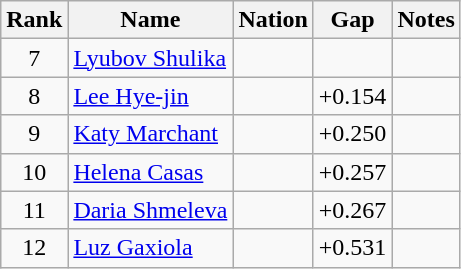<table class="wikitable sortable" style="text-align:center">
<tr>
<th>Rank</th>
<th>Name</th>
<th>Nation</th>
<th>Gap</th>
<th>Notes</th>
</tr>
<tr>
<td>7</td>
<td align=left><a href='#'>Lyubov Shulika</a></td>
<td align=left></td>
<td></td>
<td></td>
</tr>
<tr>
<td>8</td>
<td align=left><a href='#'>Lee Hye-jin</a></td>
<td align=left></td>
<td>+0.154</td>
<td></td>
</tr>
<tr>
<td>9</td>
<td align=left><a href='#'>Katy Marchant</a></td>
<td align=left></td>
<td>+0.250</td>
<td></td>
</tr>
<tr>
<td>10</td>
<td align=left><a href='#'>Helena Casas</a></td>
<td align=left></td>
<td>+0.257</td>
<td></td>
</tr>
<tr>
<td>11</td>
<td align=left><a href='#'>Daria Shmeleva</a></td>
<td align=left></td>
<td>+0.267</td>
<td></td>
</tr>
<tr>
<td>12</td>
<td align=left><a href='#'>Luz Gaxiola</a></td>
<td align=left></td>
<td>+0.531</td>
<td></td>
</tr>
</table>
